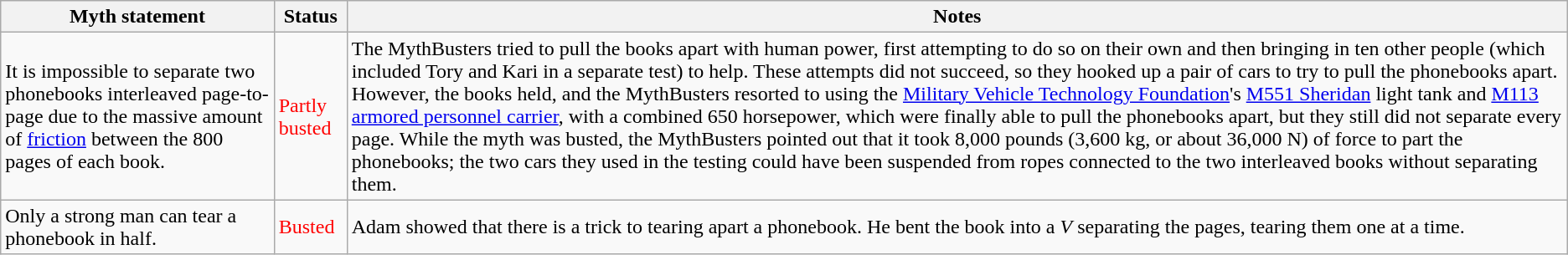<table class="wikitable plainrowheaders">
<tr>
<th>Myth statement</th>
<th>Status</th>
<th>Notes</th>
</tr>
<tr>
<td>It is impossible to separate two phonebooks interleaved page-to-page due to the massive amount of <a href='#'>friction</a> between the 800 pages of each book.</td>
<td style="color:red">Partly busted</td>
<td>The MythBusters tried to pull the books apart with human power, first attempting to do so on their own and then bringing in ten other people (which included Tory and Kari in a separate test) to help. These attempts did not succeed, so they hooked up a pair of cars to try to pull the phonebooks apart. However, the books held, and the MythBusters resorted to using the <a href='#'>Military Vehicle Technology Foundation</a>'s <a href='#'>M551 Sheridan</a> light tank and <a href='#'>M113 armored personnel carrier</a>, with a combined 650 horsepower, which were finally able to pull the phonebooks apart, but they still did not separate every page. While the myth was busted, the MythBusters pointed out that it took 8,000 pounds (3,600 kg, or about 36,000 N) of force to part the phonebooks; the two cars they used in the testing could have been suspended from ropes connected to the two interleaved books without separating them.</td>
</tr>
<tr>
<td>Only a strong man can tear a phonebook in half.</td>
<td style="color:red">Busted</td>
<td>Adam showed that there is a trick to tearing apart a phonebook. He bent the book into a <em>V</em> separating the pages, tearing them one at a time.</td>
</tr>
</table>
